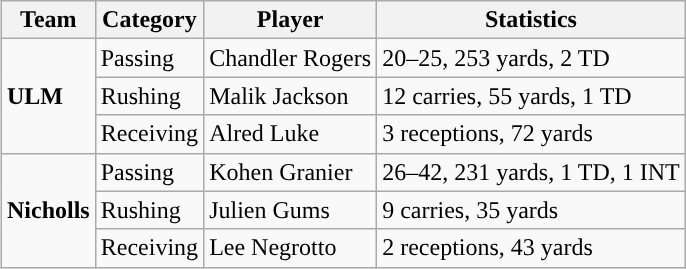<table class="wikitable" style="float: right;">
<tr>
<th>Team</th>
<th>Category</th>
<th>Player</th>
<th>Statistics</th>
</tr>
<tr>
<td rowspan=3><strong>ULM</strong></td>
<td>Passing</td>
<td>Chandler Rogers</td>
<td>20–25, 253 yards, 2 TD</td>
</tr>
<tr>
<td>Rushing</td>
<td>Malik Jackson</td>
<td>12 carries, 55 yards, 1 TD</td>
</tr>
<tr>
<td>Receiving</td>
<td>Alred Luke</td>
<td>3 receptions, 72 yards</td>
</tr>
<tr>
<td rowspan=3><strong>Nicholls</strong></td>
<td>Passing</td>
<td>Kohen Granier</td>
<td>26–42, 231 yards, 1 TD, 1 INT</td>
</tr>
<tr>
<td>Rushing</td>
<td>Julien Gums</td>
<td>9 carries, 35 yards</td>
</tr>
<tr>
<td>Receiving</td>
<td>Lee Negrotto</td>
<td>2 receptions, 43 yards</td>
</tr>
</table>
